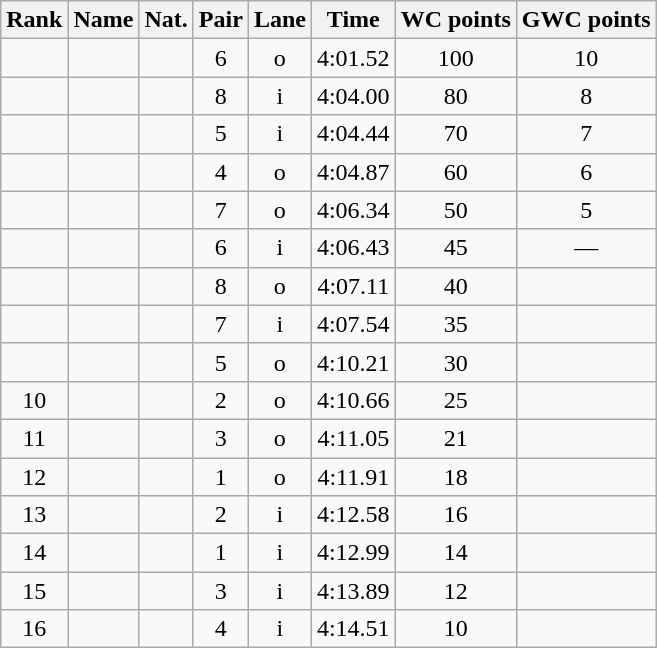<table class="wikitable sortable" style="text-align:center">
<tr>
<th>Rank</th>
<th>Name</th>
<th>Nat.</th>
<th>Pair</th>
<th>Lane</th>
<th>Time</th>
<th>WC points</th>
<th>GWC points</th>
</tr>
<tr>
<td></td>
<td align=left></td>
<td></td>
<td>6</td>
<td>o</td>
<td>4:01.52</td>
<td>100</td>
<td>10</td>
</tr>
<tr>
<td></td>
<td align=left></td>
<td></td>
<td>8</td>
<td>i</td>
<td>4:04.00</td>
<td>80</td>
<td>8</td>
</tr>
<tr>
<td></td>
<td align=left></td>
<td></td>
<td>5</td>
<td>i</td>
<td>4:04.44</td>
<td>70</td>
<td>7</td>
</tr>
<tr>
<td></td>
<td align=left></td>
<td></td>
<td>4</td>
<td>o</td>
<td>4:04.87</td>
<td>60</td>
<td>6</td>
</tr>
<tr>
<td></td>
<td align=left></td>
<td></td>
<td>7</td>
<td>o</td>
<td>4:06.34</td>
<td>50</td>
<td>5</td>
</tr>
<tr>
<td></td>
<td align=left></td>
<td></td>
<td>6</td>
<td>i</td>
<td>4:06.43</td>
<td>45</td>
<td>—</td>
</tr>
<tr>
<td></td>
<td align=left></td>
<td></td>
<td>8</td>
<td>o</td>
<td>4:07.11</td>
<td>40</td>
<td></td>
</tr>
<tr>
<td></td>
<td align=left></td>
<td></td>
<td>7</td>
<td>i</td>
<td>4:07.54</td>
<td>35</td>
<td></td>
</tr>
<tr>
<td></td>
<td align=left></td>
<td></td>
<td>5</td>
<td>o</td>
<td>4:10.21</td>
<td>30</td>
<td></td>
</tr>
<tr>
<td>10</td>
<td align=left></td>
<td></td>
<td>2</td>
<td>o</td>
<td>4:10.66</td>
<td>25</td>
<td></td>
</tr>
<tr>
<td>11</td>
<td align=left></td>
<td></td>
<td>3</td>
<td>o</td>
<td>4:11.05</td>
<td>21</td>
<td></td>
</tr>
<tr>
<td>12</td>
<td align=left></td>
<td></td>
<td>1</td>
<td>o</td>
<td>4:11.91</td>
<td>18</td>
<td></td>
</tr>
<tr>
<td>13</td>
<td align=left></td>
<td></td>
<td>2</td>
<td>i</td>
<td>4:12.58</td>
<td>16</td>
<td></td>
</tr>
<tr>
<td>14</td>
<td align=left></td>
<td></td>
<td>1</td>
<td>i</td>
<td>4:12.99</td>
<td>14</td>
<td></td>
</tr>
<tr>
<td>15</td>
<td align=left></td>
<td></td>
<td>3</td>
<td>i</td>
<td>4:13.89</td>
<td>12</td>
<td></td>
</tr>
<tr>
<td>16</td>
<td align=left></td>
<td></td>
<td>4</td>
<td>i</td>
<td>4:14.51</td>
<td>10</td>
<td></td>
</tr>
</table>
